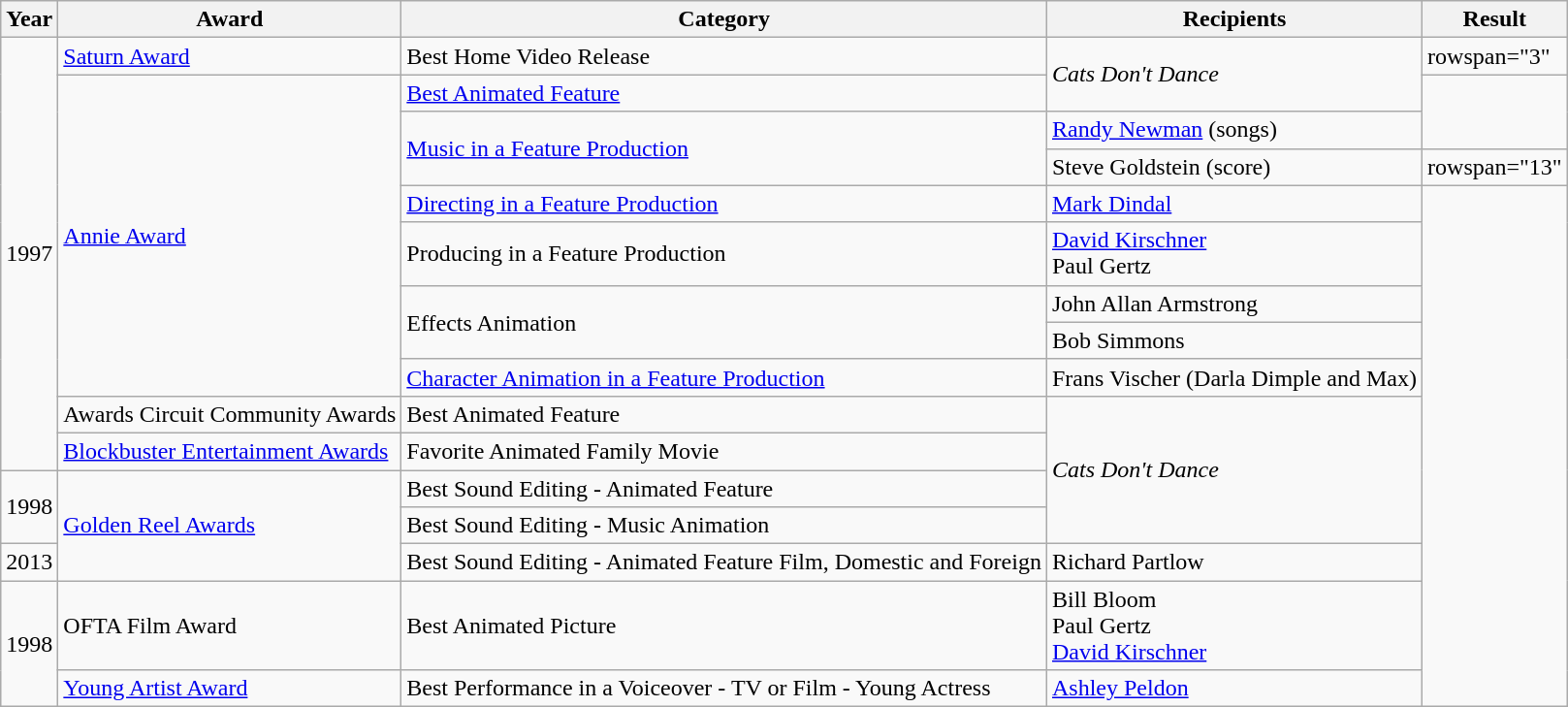<table class="wikitable sortable">
<tr>
<th>Year</th>
<th>Award</th>
<th>Category</th>
<th>Recipients</th>
<th>Result</th>
</tr>
<tr>
<td rowspan="11">1997</td>
<td><a href='#'>Saturn Award</a></td>
<td>Best Home Video Release</td>
<td rowspan="2"><em>Cats Don't Dance</em></td>
<td>rowspan="3" </td>
</tr>
<tr>
<td rowspan="8"><a href='#'>Annie Award</a></td>
<td><a href='#'>Best Animated Feature</a></td>
</tr>
<tr>
<td rowspan="2"><a href='#'>Music in a Feature Production</a></td>
<td><a href='#'>Randy Newman</a> (songs)</td>
</tr>
<tr>
<td>Steve Goldstein (score)</td>
<td>rowspan="13" </td>
</tr>
<tr>
<td><a href='#'>Directing in a Feature Production</a></td>
<td><a href='#'>Mark Dindal</a></td>
</tr>
<tr>
<td>Producing in a Feature Production</td>
<td><a href='#'>David Kirschner</a><br>Paul Gertz</td>
</tr>
<tr>
<td rowspan="2">Effects Animation</td>
<td>John Allan Armstrong</td>
</tr>
<tr>
<td>Bob Simmons</td>
</tr>
<tr>
<td><a href='#'>Character Animation in a Feature Production</a></td>
<td>Frans Vischer (Darla Dimple and Max)</td>
</tr>
<tr>
<td>Awards Circuit Community Awards</td>
<td>Best Animated Feature</td>
<td rowspan="4"><em>Cats Don't Dance</em></td>
</tr>
<tr>
<td><a href='#'>Blockbuster Entertainment Awards</a></td>
<td>Favorite Animated Family Movie</td>
</tr>
<tr>
<td rowspan="2">1998</td>
<td rowspan="3"><a href='#'>Golden Reel Awards</a></td>
<td>Best Sound Editing - Animated Feature</td>
</tr>
<tr>
<td>Best Sound Editing - Music Animation</td>
</tr>
<tr>
<td>2013</td>
<td>Best Sound Editing - Animated Feature Film, Domestic and Foreign</td>
<td>Richard Partlow</td>
</tr>
<tr>
<td rowspan="2">1998</td>
<td>OFTA Film Award</td>
<td>Best Animated Picture</td>
<td>Bill Bloom<br>Paul Gertz<br><a href='#'>David Kirschner</a></td>
</tr>
<tr>
<td><a href='#'>Young Artist Award</a></td>
<td>Best Performance in a Voiceover - TV or Film - Young Actress</td>
<td><a href='#'>Ashley Peldon</a></td>
</tr>
</table>
